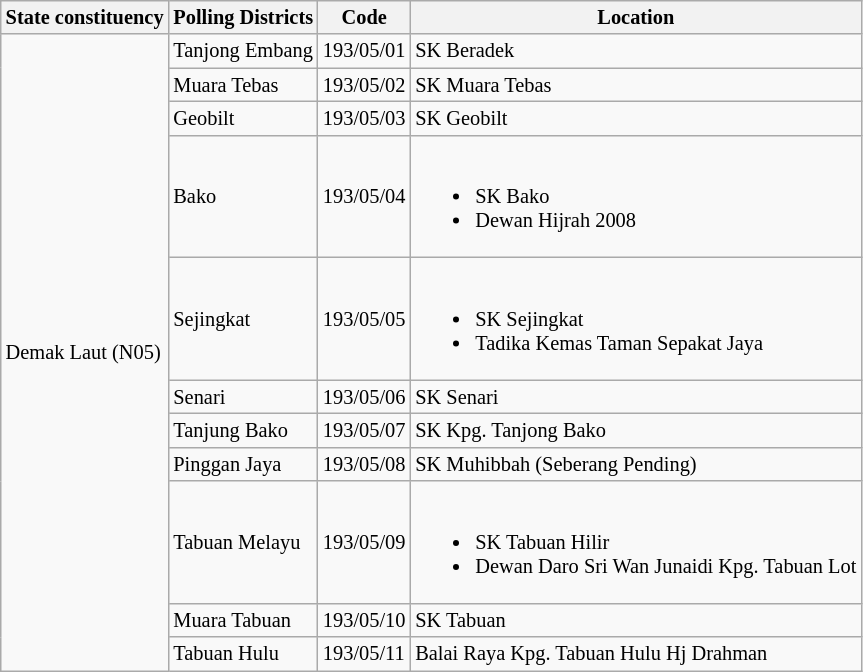<table class="wikitable sortable mw-collapsible" style="white-space:nowrap;font-size:85%">
<tr>
<th>State constituency</th>
<th>Polling Districts</th>
<th>Code</th>
<th>Location</th>
</tr>
<tr>
<td rowspan="11">Demak Laut (N05)</td>
<td>Tanjong Embang</td>
<td>193/05/01</td>
<td>SK Beradek</td>
</tr>
<tr>
<td>Muara Tebas</td>
<td>193/05/02</td>
<td>SK Muara Tebas</td>
</tr>
<tr>
<td>Geobilt</td>
<td>193/05/03</td>
<td>SK Geobilt</td>
</tr>
<tr>
<td>Bako</td>
<td>193/05/04</td>
<td><br><ul><li>SK Bako</li><li>Dewan Hijrah 2008</li></ul></td>
</tr>
<tr>
<td>Sejingkat</td>
<td>193/05/05</td>
<td><br><ul><li>SK Sejingkat</li><li>Tadika Kemas Taman Sepakat Jaya</li></ul></td>
</tr>
<tr>
<td>Senari</td>
<td>193/05/06</td>
<td>SK Senari</td>
</tr>
<tr>
<td>Tanjung Bako</td>
<td>193/05/07</td>
<td>SK Kpg. Tanjong Bako</td>
</tr>
<tr>
<td>Pinggan Jaya</td>
<td>193/05/08</td>
<td>SK Muhibbah (Seberang Pending)</td>
</tr>
<tr>
<td>Tabuan Melayu</td>
<td>193/05/09</td>
<td><br><ul><li>SK Tabuan Hilir</li><li>Dewan Daro Sri Wan Junaidi Kpg. Tabuan Lot</li></ul></td>
</tr>
<tr>
<td>Muara Tabuan</td>
<td>193/05/10</td>
<td>SK Tabuan</td>
</tr>
<tr>
<td>Tabuan Hulu</td>
<td>193/05/11</td>
<td>Balai Raya Kpg. Tabuan Hulu Hj Drahman</td>
</tr>
</table>
